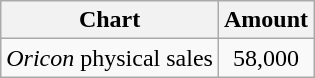<table class="wikitable">
<tr>
<th>Chart</th>
<th>Amount</th>
</tr>
<tr>
<td><em>Oricon</em> physical sales</td>
<td align="center">58,000</td>
</tr>
</table>
